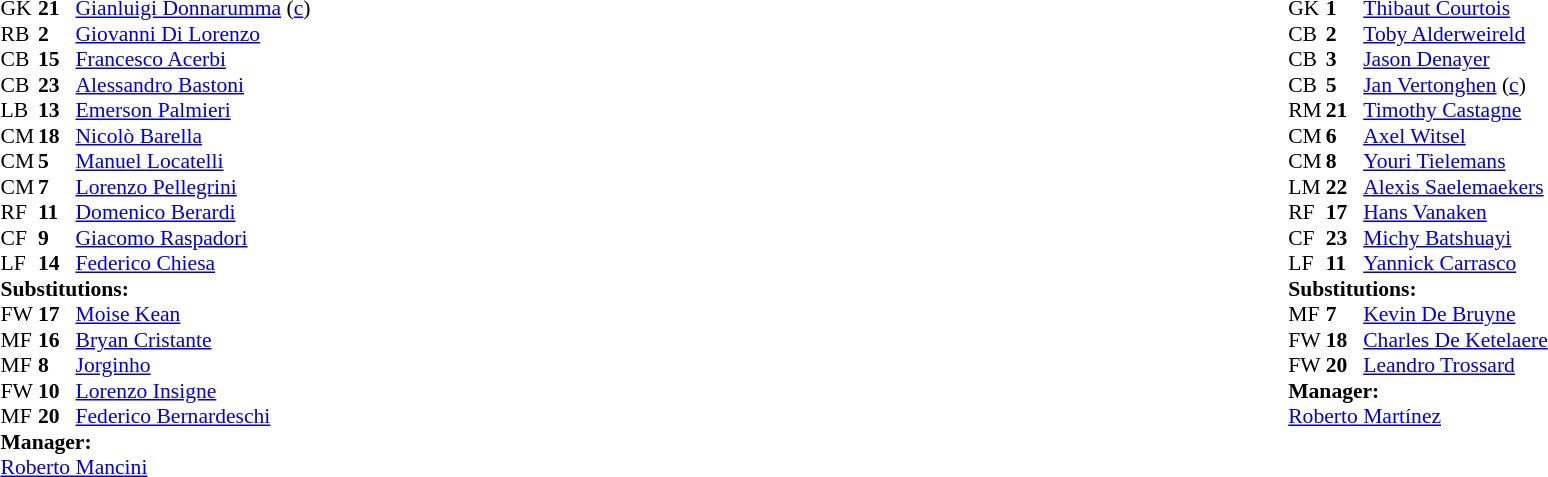<table width="100%">
<tr>
<td valign="top" width="40%"><br><table style="font-size:90%" cellspacing="0" cellpadding="0">
<tr>
<th width=25></th>
<th width=25></th>
</tr>
<tr>
<td>GK</td>
<td><strong>21</strong></td>
<td><a href='#'>Gianluigi Donnarumma</a> (<a href='#'>c</a>)</td>
</tr>
<tr>
<td>RB</td>
<td><strong>2</strong></td>
<td><a href='#'>Giovanni Di Lorenzo</a></td>
<td></td>
</tr>
<tr>
<td>CB</td>
<td><strong>15</strong></td>
<td><a href='#'>Francesco Acerbi</a></td>
</tr>
<tr>
<td>CB</td>
<td><strong>23</strong></td>
<td><a href='#'>Alessandro Bastoni</a></td>
</tr>
<tr>
<td>LB</td>
<td><strong>13</strong></td>
<td><a href='#'>Emerson Palmieri</a></td>
<td></td>
</tr>
<tr>
<td>CM</td>
<td><strong>18</strong></td>
<td><a href='#'>Nicolò Barella</a></td>
<td></td>
<td></td>
</tr>
<tr>
<td>CM</td>
<td><strong>5</strong></td>
<td><a href='#'>Manuel Locatelli</a></td>
</tr>
<tr>
<td>CM</td>
<td><strong>7</strong></td>
<td><a href='#'>Lorenzo Pellegrini</a></td>
<td></td>
<td></td>
</tr>
<tr>
<td>RF</td>
<td><strong>11</strong></td>
<td><a href='#'>Domenico Berardi</a></td>
<td></td>
<td></td>
</tr>
<tr>
<td>CF</td>
<td><strong>9</strong></td>
<td><a href='#'>Giacomo Raspadori</a></td>
<td></td>
<td></td>
</tr>
<tr>
<td>LF</td>
<td><strong>14</strong></td>
<td><a href='#'>Federico Chiesa</a></td>
<td></td>
<td></td>
</tr>
<tr>
<td colspan=3><strong>Substitutions:</strong></td>
</tr>
<tr>
<td>FW</td>
<td><strong>17</strong></td>
<td><a href='#'>Moise Kean</a></td>
<td></td>
<td></td>
</tr>
<tr>
<td>MF</td>
<td><strong>16</strong></td>
<td><a href='#'>Bryan Cristante</a></td>
<td></td>
<td></td>
</tr>
<tr>
<td>MF</td>
<td><strong>8</strong></td>
<td><a href='#'>Jorginho</a></td>
<td></td>
<td></td>
</tr>
<tr>
<td>FW</td>
<td><strong>10</strong></td>
<td><a href='#'>Lorenzo Insigne</a></td>
<td></td>
<td></td>
</tr>
<tr>
<td>MF</td>
<td><strong>20</strong></td>
<td><a href='#'>Federico Bernardeschi</a></td>
<td></td>
<td></td>
</tr>
<tr>
<td colspan=3><strong>Manager:</strong></td>
</tr>
<tr>
<td colspan=3><a href='#'>Roberto Mancini</a></td>
</tr>
</table>
</td>
<td valign="top"></td>
<td valign="top" width="50%"><br><table style="font-size:90%; margin:auto" cellspacing="0" cellpadding="0">
<tr>
<th width=25></th>
<th width=25></th>
</tr>
<tr>
<td>GK</td>
<td><strong>1</strong></td>
<td><a href='#'>Thibaut Courtois</a></td>
</tr>
<tr>
<td>CB</td>
<td><strong>2</strong></td>
<td><a href='#'>Toby Alderweireld</a></td>
<td></td>
</tr>
<tr>
<td>CB</td>
<td><strong>3</strong></td>
<td><a href='#'>Jason Denayer</a></td>
</tr>
<tr>
<td>CB</td>
<td><strong>5</strong></td>
<td><a href='#'>Jan Vertonghen</a> (<a href='#'>c</a>)</td>
<td></td>
</tr>
<tr>
<td>RM</td>
<td><strong>21</strong></td>
<td><a href='#'>Timothy Castagne</a></td>
</tr>
<tr>
<td>CM</td>
<td><strong>6</strong></td>
<td><a href='#'>Axel Witsel</a></td>
<td></td>
</tr>
<tr>
<td>CM</td>
<td><strong>8</strong></td>
<td><a href='#'>Youri Tielemans</a></td>
<td></td>
<td></td>
</tr>
<tr>
<td>LM</td>
<td><strong>22</strong></td>
<td><a href='#'>Alexis Saelemaekers</a></td>
<td></td>
<td></td>
</tr>
<tr>
<td>RF</td>
<td><strong>17</strong></td>
<td><a href='#'>Hans Vanaken</a></td>
</tr>
<tr>
<td>CF</td>
<td><strong>23</strong></td>
<td><a href='#'>Michy Batshuayi</a></td>
</tr>
<tr>
<td>LF</td>
<td><strong>11</strong></td>
<td><a href='#'>Yannick Carrasco</a></td>
<td></td>
<td></td>
</tr>
<tr>
<td colspan=3><strong>Substitutions:</strong></td>
</tr>
<tr>
<td>MF</td>
<td><strong>7</strong></td>
<td><a href='#'>Kevin De Bruyne</a></td>
<td></td>
<td></td>
</tr>
<tr>
<td>FW</td>
<td><strong>18</strong></td>
<td><a href='#'>Charles De Ketelaere</a></td>
<td></td>
<td></td>
</tr>
<tr>
<td>FW</td>
<td><strong>20</strong></td>
<td><a href='#'>Leandro Trossard</a></td>
<td></td>
<td></td>
</tr>
<tr>
<td colspan=3><strong>Manager:</strong></td>
</tr>
<tr>
<td colspan=3> <a href='#'>Roberto Martínez</a></td>
</tr>
</table>
</td>
</tr>
</table>
